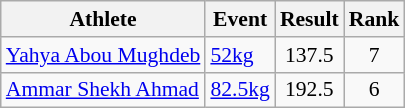<table class=wikitable style="font-size:90%">
<tr>
<th>Athlete</th>
<th>Event</th>
<th>Result</th>
<th>Rank</th>
</tr>
<tr>
<td><a href='#'>Yahya Abou Mughdeb</a></td>
<td><a href='#'>52kg</a></td>
<td style="text-align:center;">137.5</td>
<td style="text-align:center;">7</td>
</tr>
<tr>
<td><a href='#'>Ammar Shekh Ahmad</a></td>
<td><a href='#'>82.5kg</a></td>
<td style="text-align:center;">192.5</td>
<td style="text-align:center;">6</td>
</tr>
</table>
